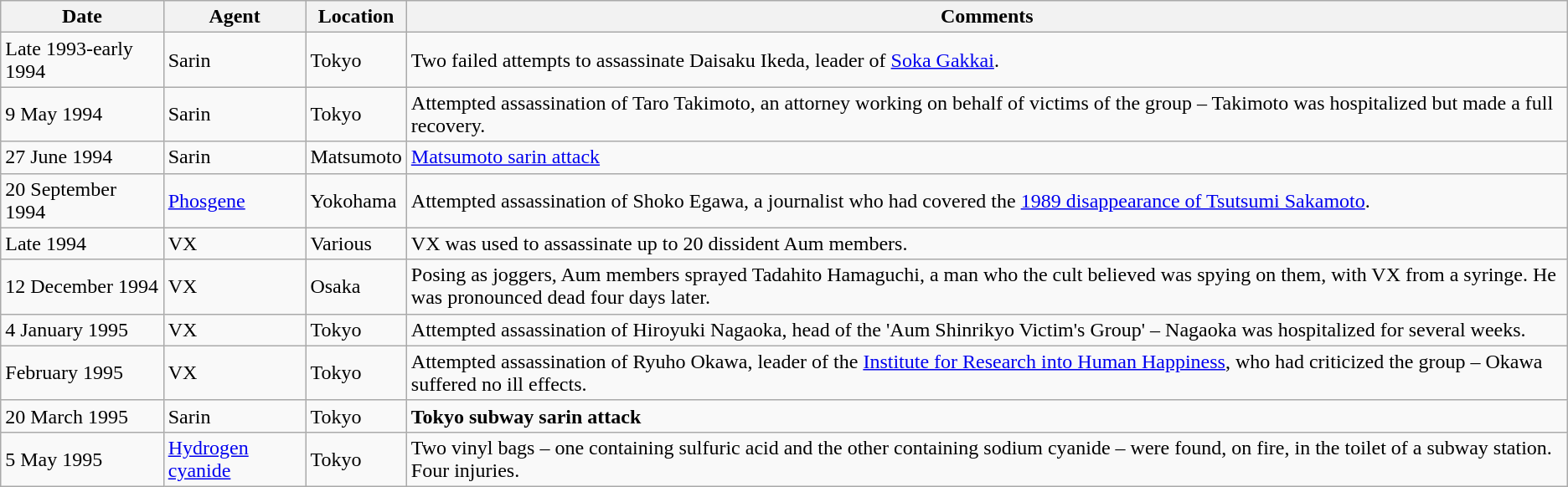<table class="wikitable">
<tr>
<th>Date</th>
<th>Agent</th>
<th>Location</th>
<th>Comments</th>
</tr>
<tr>
<td>Late 1993-early 1994</td>
<td>Sarin</td>
<td>Tokyo</td>
<td>Two failed attempts to assassinate Daisaku Ikeda, leader of <a href='#'>Soka Gakkai</a>.</td>
</tr>
<tr>
<td>9 May 1994</td>
<td>Sarin</td>
<td>Tokyo</td>
<td>Attempted assassination of Taro Takimoto, an attorney working on behalf of victims of the group – Takimoto was hospitalized but made a full recovery.</td>
</tr>
<tr>
<td>27 June 1994</td>
<td>Sarin</td>
<td>Matsumoto</td>
<td><a href='#'>Matsumoto sarin attack</a></td>
</tr>
<tr>
<td>20 September 1994</td>
<td><a href='#'>Phosgene</a></td>
<td>Yokohama</td>
<td>Attempted assassination of Shoko Egawa, a journalist who had covered the <a href='#'>1989 disappearance of Tsutsumi Sakamoto</a>.</td>
</tr>
<tr>
<td>Late 1994</td>
<td>VX</td>
<td>Various</td>
<td>VX was used to assassinate up to 20 dissident Aum members.</td>
</tr>
<tr>
<td>12 December 1994</td>
<td>VX</td>
<td>Osaka</td>
<td>Posing as joggers, Aum members sprayed Tadahito Hamaguchi, a man who the cult believed was spying on them, with VX from a syringe. He was pronounced dead four days later.</td>
</tr>
<tr>
<td>4 January 1995</td>
<td>VX</td>
<td>Tokyo</td>
<td>Attempted assassination of Hiroyuki Nagaoka, head of the 'Aum Shinrikyo Victim's Group' – Nagaoka was hospitalized for several weeks.</td>
</tr>
<tr>
<td>February 1995</td>
<td>VX</td>
<td>Tokyo</td>
<td>Attempted assassination of Ryuho Okawa, leader of the <a href='#'>Institute for Research into Human Happiness</a>, who had criticized the group – Okawa suffered no ill effects.</td>
</tr>
<tr>
<td>20 March 1995</td>
<td>Sarin</td>
<td>Tokyo</td>
<td><strong>Tokyo subway sarin attack</strong></td>
</tr>
<tr>
<td>5 May 1995</td>
<td><a href='#'>Hydrogen cyanide</a></td>
<td>Tokyo</td>
<td>Two vinyl bags – one containing sulfuric acid and the other containing sodium cyanide – were found, on fire, in the toilet of a subway station. Four injuries.</td>
</tr>
</table>
